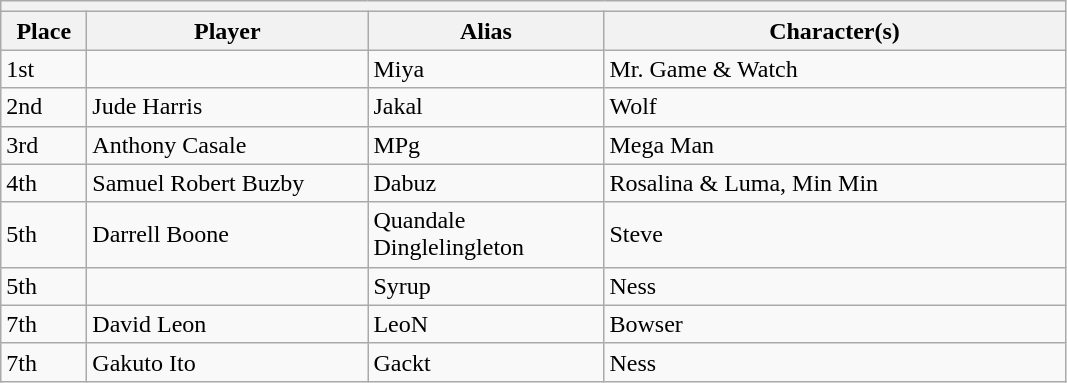<table class="wikitable">
<tr>
<th colspan=4></th>
</tr>
<tr>
<th style="width:50px;">Place</th>
<th style="width:180px;">Player</th>
<th style="width:150px;">Alias</th>
<th style="width:300px;">Character(s)</th>
</tr>
<tr>
<td>1st</td>
<td></td>
<td>Miya</td>
<td>Mr. Game & Watch</td>
</tr>
<tr>
<td>2nd</td>
<td> Jude Harris</td>
<td>Jakal</td>
<td>Wolf</td>
</tr>
<tr>
<td>3rd</td>
<td> Anthony Casale</td>
<td>MPg</td>
<td>Mega Man</td>
</tr>
<tr>
<td>4th</td>
<td> Samuel Robert Buzby</td>
<td>Dabuz</td>
<td>Rosalina & Luma, Min Min</td>
</tr>
<tr>
<td>5th</td>
<td> Darrell Boone</td>
<td>Quandale Dinglelingleton</td>
<td>Steve</td>
</tr>
<tr>
<td>5th</td>
<td></td>
<td>Syrup</td>
<td>Ness</td>
</tr>
<tr>
<td>7th</td>
<td> David Leon</td>
<td>LeoN</td>
<td>Bowser</td>
</tr>
<tr>
<td>7th</td>
<td> Gakuto Ito</td>
<td>Gackt</td>
<td>Ness</td>
</tr>
</table>
